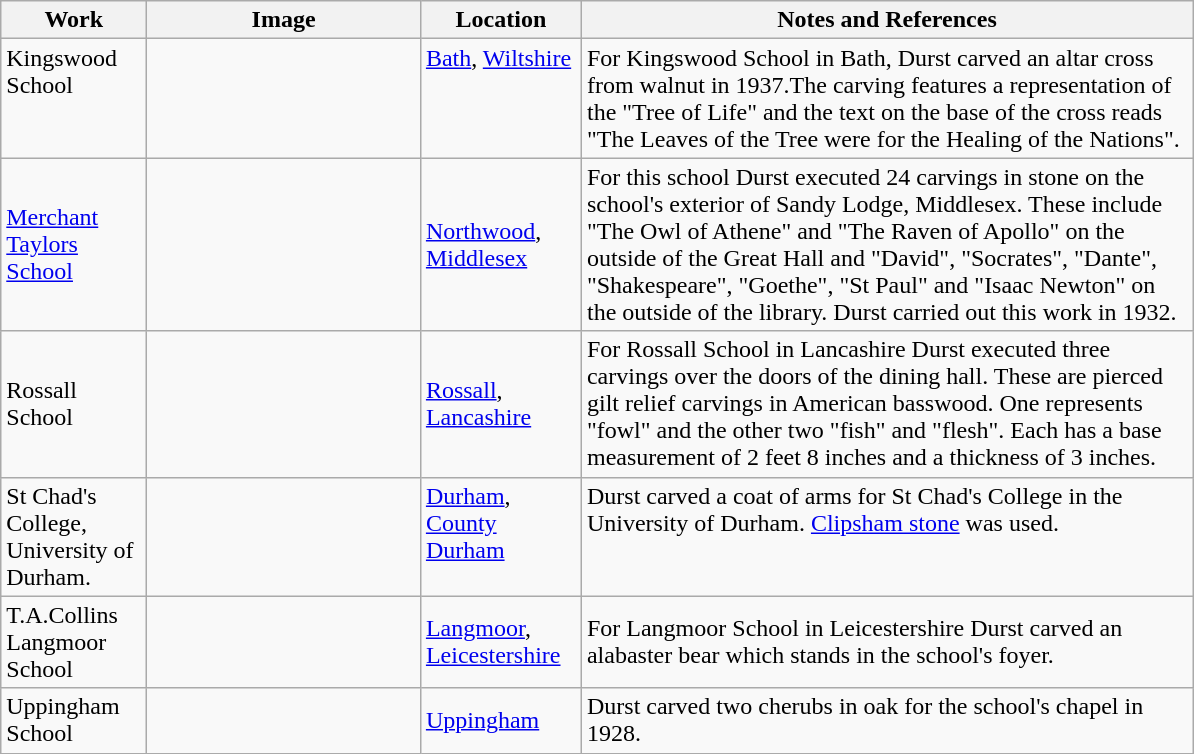<table class="wikitable sortable">
<tr>
<th style="width:90px">Work</th>
<th style="width:175px">Image</th>
<th style="width:100px">Location</th>
<th style="width:400px" class="unsortable">Notes and References</th>
</tr>
<tr valign="top">
<td>Kingswood School</td>
<td></td>
<td><a href='#'>Bath</a>, <a href='#'>Wiltshire</a></td>
<td>For Kingswood School in Bath, Durst carved an altar cross from walnut in 1937.The carving features a representation of the "Tree of Life" and the text on the base of the cross reads "The Leaves of the Tree were for the Healing of the Nations".</td>
</tr>
<tr>
<td><a href='#'>Merchant Taylors School</a></td>
<td></td>
<td><a href='#'>Northwood</a>, <a href='#'>Middlesex</a></td>
<td>For this school Durst executed 24 carvings in stone on the school's exterior of Sandy Lodge, Middlesex. These include "The Owl of Athene" and "The Raven of Apollo" on the outside of the Great Hall and "David", "Socrates", "Dante", "Shakespeare", "Goethe", "St Paul" and "Isaac Newton" on the outside of the library. Durst carried out this work in 1932.</td>
</tr>
<tr>
<td>Rossall School</td>
<td></td>
<td><a href='#'>Rossall</a>, <a href='#'>Lancashire</a></td>
<td>For Rossall School in Lancashire Durst executed three carvings over the doors of the dining hall.  These are pierced gilt relief carvings in American basswood. One represents "fowl" and the other two "fish" and "flesh". Each has a base measurement of 2 feet 8 inches and a thickness of 3 inches.</td>
</tr>
<tr valign="top">
<td>St Chad's College, University of Durham.</td>
<td></td>
<td><a href='#'>Durham</a>, <a href='#'>County Durham</a></td>
<td>Durst carved a coat of arms for St Chad's College in the University of Durham. <a href='#'>Clipsham stone</a> was used.</td>
</tr>
<tr>
<td>T.A.Collins Langmoor School</td>
<td></td>
<td><a href='#'>Langmoor</a>, <a href='#'>Leicestershire</a></td>
<td>For Langmoor School in Leicestershire Durst carved an alabaster bear which stands in the school's foyer.</td>
</tr>
<tr>
<td>Uppingham School</td>
<td></td>
<td><a href='#'>Uppingham</a></td>
<td>Durst carved two cherubs in oak for the school's chapel in 1928.</td>
</tr>
</table>
